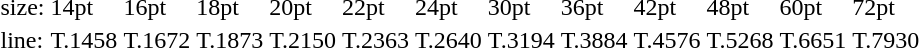<table style="margin-left:40px;">
<tr>
<td>size:</td>
<td>14pt</td>
<td>16pt</td>
<td>18pt</td>
<td>20pt</td>
<td>22pt</td>
<td>24pt</td>
<td>30pt</td>
<td>36pt</td>
<td>42pt</td>
<td>48pt</td>
<td>60pt</td>
<td>72pt</td>
</tr>
<tr>
<td>line:</td>
<td>T.1458</td>
<td>T.1672</td>
<td>T.1873</td>
<td>T.2150</td>
<td>T.2363</td>
<td>T.2640</td>
<td>T.3194</td>
<td>T.3884</td>
<td>T.4576</td>
<td>T.5268</td>
<td>T.6651</td>
<td>T.7930</td>
</tr>
</table>
